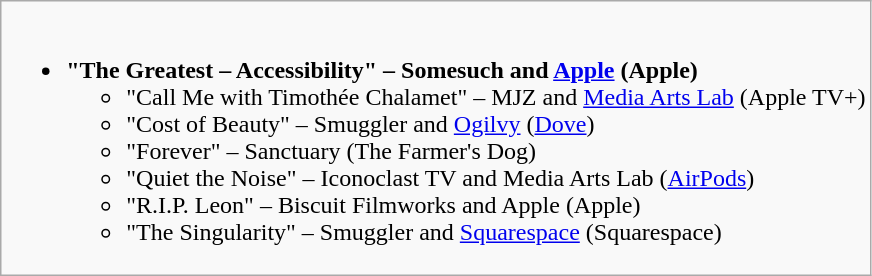<table class="wikitable">
<tr>
<td style="vertical-align:top;"><br><ul><li><strong>"The Greatest – Accessibility" – Somesuch and <a href='#'>Apple</a> (Apple)</strong><ul><li>"Call Me with Timothée Chalamet" – MJZ and <a href='#'>Media Arts Lab</a> (Apple TV+)</li><li>"Cost of Beauty" – Smuggler and <a href='#'>Ogilvy</a> (<a href='#'>Dove</a>)</li><li>"Forever" – Sanctuary (The Farmer's Dog)</li><li>"Quiet the Noise" – Iconoclast TV and Media Arts Lab (<a href='#'>AirPods</a>)</li><li>"R.I.P. Leon" – Biscuit Filmworks and Apple (Apple)</li><li>"The Singularity" – Smuggler and <a href='#'>Squarespace</a> (Squarespace)</li></ul></li></ul></td>
</tr>
</table>
